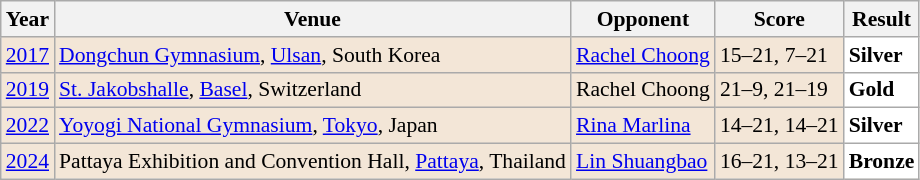<table class="sortable wikitable" style="font-size: 90%;">
<tr>
<th>Year</th>
<th>Venue</th>
<th>Opponent</th>
<th>Score</th>
<th>Result</th>
</tr>
<tr style="background:#F3E6D7">
<td align="center"><a href='#'>2017</a></td>
<td align="left"><a href='#'>Dongchun Gymnasium</a>, <a href='#'>Ulsan</a>, South Korea</td>
<td align="left"> <a href='#'>Rachel Choong</a></td>
<td align="left">15–21, 7–21</td>
<td style="text-align:left; background:white"> <strong>Silver</strong></td>
</tr>
<tr style="background:#F3E6D7">
<td align="center"><a href='#'>2019</a></td>
<td align="left"><a href='#'>St. Jakobshalle</a>, <a href='#'>Basel</a>, Switzerland</td>
<td align="left"> Rachel Choong</td>
<td align="left">21–9, 21–19</td>
<td style="text-align:left; background:white"> <strong>Gold</strong></td>
</tr>
<tr style="background:#F3E6D7">
<td align="center"><a href='#'>2022</a></td>
<td align="left"><a href='#'>Yoyogi National Gymnasium</a>, <a href='#'>Tokyo</a>, Japan</td>
<td align="left"> <a href='#'>Rina Marlina</a></td>
<td align="left">14–21, 14–21</td>
<td style="text-align:left; background:white"> <strong>Silver</strong></td>
</tr>
<tr style="background:#F3E6D7">
<td align="center"><a href='#'>2024</a></td>
<td align="left">Pattaya Exhibition and Convention Hall, <a href='#'>Pattaya</a>, Thailand</td>
<td align="left"> <a href='#'>Lin Shuangbao</a></td>
<td align="left">16–21, 13–21</td>
<td style="text-align:left; background:white"> <strong>Bronze</strong></td>
</tr>
</table>
